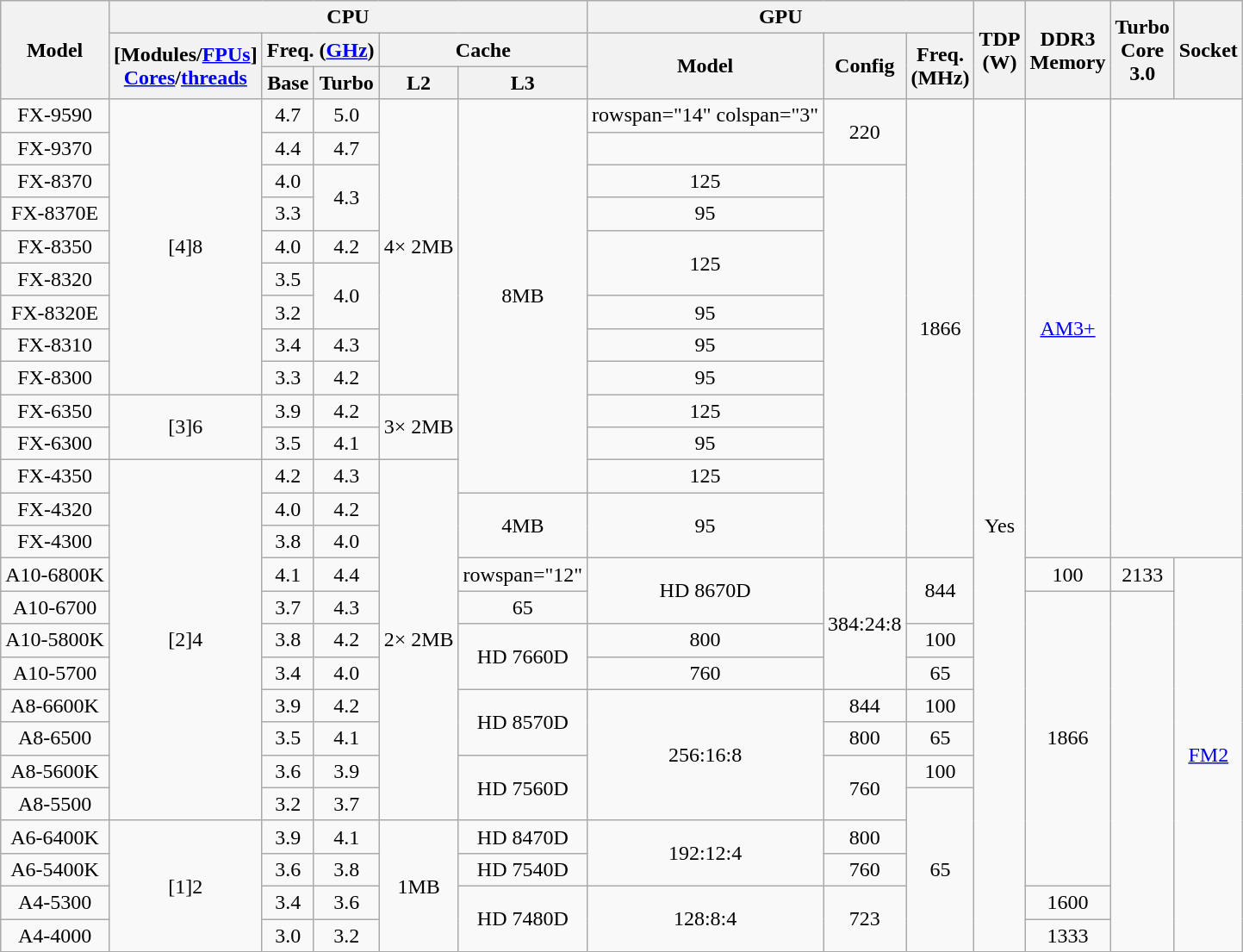<table class="wikitable" style="text-align:center">
<tr>
<th rowspan="3">Model</th>
<th colspan="5">CPU</th>
<th colspan="3">GPU</th>
<th rowspan="3">TDP<br>(W)</th>
<th rowspan="3">DDR3<br>Memory</th>
<th rowspan="3">Turbo<br>Core<br>3.0</th>
<th rowspan="3">Socket</th>
</tr>
<tr>
<th rowspan="2">[Modules/<a href='#'>FPUs</a>]<br><a href='#'>Cores</a>/<a href='#'>threads</a></th>
<th colspan="2">Freq. (<a href='#'>GHz</a>)</th>
<th colspan="2">Cache</th>
<th rowspan="2">Model</th>
<th rowspan="2">Config</th>
<th rowspan="2">Freq.<br>(MHz)</th>
</tr>
<tr>
<th>Base</th>
<th>Turbo</th>
<th>L2</th>
<th>L3</th>
</tr>
<tr>
<td>FX-9590</td>
<td rowspan="9">[4]8</td>
<td>4.7</td>
<td>5.0</td>
<td rowspan="9">4× 2MB</td>
<td rowspan="12">8MB</td>
<td>rowspan="14" colspan="3" </td>
<td rowspan="2">220</td>
<td rowspan="14">1866</td>
<td rowspan="26">Yes</td>
<td rowspan="14"><a href='#'>AM3+</a></td>
</tr>
<tr>
<td>FX-9370</td>
<td>4.4</td>
<td>4.7</td>
</tr>
<tr>
<td>FX-8370</td>
<td>4.0</td>
<td rowspan="2">4.3</td>
<td>125</td>
</tr>
<tr>
<td>FX-8370E</td>
<td>3.3</td>
<td>95</td>
</tr>
<tr>
<td>FX-8350</td>
<td>4.0</td>
<td>4.2</td>
<td rowspan="2">125</td>
</tr>
<tr>
<td>FX-8320</td>
<td>3.5</td>
<td rowspan="2">4.0</td>
</tr>
<tr>
<td>FX-8320E</td>
<td>3.2</td>
<td>95</td>
</tr>
<tr>
<td>FX-8310</td>
<td>3.4</td>
<td>4.3</td>
<td>95</td>
</tr>
<tr>
<td>FX-8300</td>
<td>3.3</td>
<td>4.2</td>
<td>95</td>
</tr>
<tr>
<td>FX-6350</td>
<td rowspan="2">[3]6</td>
<td>3.9</td>
<td>4.2</td>
<td rowspan="2">3× 2MB</td>
<td>125</td>
</tr>
<tr>
<td>FX-6300</td>
<td>3.5</td>
<td>4.1</td>
<td>95</td>
</tr>
<tr>
<td>FX-4350</td>
<td rowspan="11">[2]4</td>
<td>4.2</td>
<td>4.3</td>
<td rowspan="11">2× 2MB</td>
<td>125</td>
</tr>
<tr>
<td>FX-4320</td>
<td>4.0</td>
<td>4.2</td>
<td rowspan="2">4MB</td>
<td rowspan="2">95</td>
</tr>
<tr>
<td>FX-4300</td>
<td>3.8</td>
<td>4.0</td>
</tr>
<tr>
<td>A10-6800K</td>
<td>4.1</td>
<td>4.4</td>
<td>rowspan="12" </td>
<td rowspan="2">HD 8670D</td>
<td rowspan="4">384:24:8</td>
<td rowspan="2">844</td>
<td>100</td>
<td>2133</td>
<td rowspan="12"><a href='#'>FM2</a></td>
</tr>
<tr>
<td>A10-6700</td>
<td>3.7</td>
<td>4.3</td>
<td>65</td>
<td rowspan="9">1866</td>
</tr>
<tr>
<td>A10-5800K</td>
<td>3.8</td>
<td>4.2</td>
<td rowspan="2">HD 7660D</td>
<td>800</td>
<td>100</td>
</tr>
<tr>
<td>A10-5700</td>
<td>3.4</td>
<td>4.0</td>
<td>760</td>
<td>65</td>
</tr>
<tr>
<td>A8-6600K</td>
<td>3.9</td>
<td>4.2</td>
<td rowspan="2">HD 8570D</td>
<td rowspan="4">256:16:8</td>
<td>844</td>
<td>100</td>
</tr>
<tr>
<td>A8-6500</td>
<td>3.5</td>
<td>4.1</td>
<td>800</td>
<td>65</td>
</tr>
<tr>
<td>A8-5600K</td>
<td>3.6</td>
<td>3.9</td>
<td rowspan="2">HD 7560D</td>
<td rowspan="2">760</td>
<td>100</td>
</tr>
<tr>
<td>A8-5500</td>
<td>3.2</td>
<td>3.7</td>
<td rowspan="5">65</td>
</tr>
<tr>
<td>A6-6400K</td>
<td rowspan="4">[1]2</td>
<td>3.9</td>
<td>4.1</td>
<td rowspan="4">1MB</td>
<td>HD 8470D</td>
<td rowspan="2">192:12:4</td>
<td>800</td>
</tr>
<tr>
<td>A6-5400K</td>
<td>3.6</td>
<td>3.8</td>
<td>HD 7540D</td>
<td>760</td>
</tr>
<tr>
<td>A4-5300</td>
<td>3.4</td>
<td>3.6</td>
<td rowspan="2">HD 7480D</td>
<td rowspan="2">128:8:4</td>
<td rowspan="2">723</td>
<td>1600</td>
</tr>
<tr>
<td>A4-4000</td>
<td>3.0</td>
<td>3.2</td>
<td>1333</td>
</tr>
</table>
